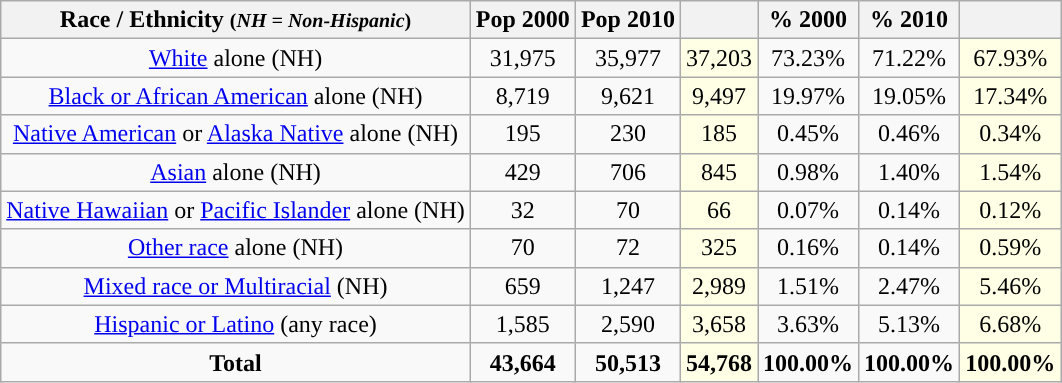<table class="wikitable" style="text-align:center;">
<tr>
<th>Race / Ethnicity <small>(<em>NH = Non-Hispanic</em>)</small></th>
<th>Pop 2000</th>
<th>Pop 2010</th>
<th></th>
<th>% 2000</th>
<th>% 2010</th>
<th></th>
</tr>
<tr>
<td><a href='#'>White</a> alone (NH)</td>
<td>31,975</td>
<td>35,977</td>
<td style='background: #ffffe6;'>37,203</td>
<td>73.23%</td>
<td>71.22%</td>
<td style='background: #ffffe6;'>67.93%</td>
</tr>
<tr>
<td><a href='#'>Black or African American</a> alone (NH)</td>
<td>8,719</td>
<td>9,621</td>
<td style='background: #ffffe6;'>9,497</td>
<td>19.97%</td>
<td>19.05%</td>
<td style='background: #ffffe6;'>17.34%</td>
</tr>
<tr>
<td><a href='#'>Native American</a> or <a href='#'>Alaska Native</a> alone (NH)</td>
<td>195</td>
<td>230</td>
<td style='background: #ffffe6;'>185</td>
<td>0.45%</td>
<td>0.46%</td>
<td style='background: #ffffe6;'>0.34%</td>
</tr>
<tr>
<td><a href='#'>Asian</a> alone (NH)</td>
<td>429</td>
<td>706</td>
<td style='background: #ffffe6;'>845</td>
<td>0.98%</td>
<td>1.40%</td>
<td style='background: #ffffe6;'>1.54%</td>
</tr>
<tr>
<td><a href='#'>Native Hawaiian</a> or <a href='#'>Pacific Islander</a> alone (NH)</td>
<td>32</td>
<td>70</td>
<td style='background: #ffffe6;'>66</td>
<td>0.07%</td>
<td>0.14%</td>
<td style='background: #ffffe6;'>0.12%</td>
</tr>
<tr>
<td><a href='#'>Other race</a> alone (NH)</td>
<td>70</td>
<td>72</td>
<td style='background: #ffffe6;'>325</td>
<td>0.16%</td>
<td>0.14%</td>
<td style='background: #ffffe6;'>0.59%</td>
</tr>
<tr>
<td><a href='#'>Mixed race or Multiracial</a> (NH)</td>
<td>659</td>
<td>1,247</td>
<td style='background: #ffffe6;'>2,989</td>
<td>1.51%</td>
<td>2.47%</td>
<td style='background: #ffffe6;'>5.46%</td>
</tr>
<tr>
<td><a href='#'>Hispanic or Latino</a> (any race)</td>
<td>1,585</td>
<td>2,590</td>
<td style='background: #ffffe6;'>3,658</td>
<td>3.63%</td>
<td>5.13%</td>
<td style='background: #ffffe6;'>6.68%</td>
</tr>
<tr>
<td><strong>Total</strong></td>
<td><strong>43,664</strong></td>
<td><strong>50,513</strong></td>
<td style='background: #ffffe6;'><strong>54,768</strong></td>
<td><strong>100.00%</strong></td>
<td><strong>100.00%</strong></td>
<td style='background: #ffffe6;'><strong>100.00%</strong></td>
</tr>
</table>
